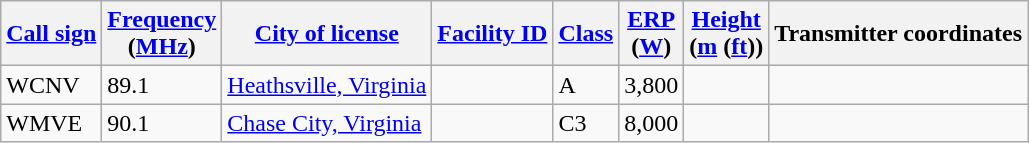<table class="wikitable sortable">
<tr>
<th><a href='#'>Call sign</a></th>
<th data-sort-type="number"><a href='#'>Frequency</a><br>(<a href='#'>MHz</a>)</th>
<th><a href='#'>City of license</a></th>
<th data-sort-type="number"><a href='#'>Facility ID</a></th>
<th><a href='#'>Class</a></th>
<th data-sort-type="number"><a href='#'>ERP</a><br>(<a href='#'>W</a>)</th>
<th data-sort-type="number"><a href='#'>Height</a><br>(<a href='#'>m</a> (<a href='#'>ft</a>))</th>
<th class="unsortable">Transmitter coordinates</th>
</tr>
<tr>
<td>WCNV</td>
<td>89.1</td>
<td><a href='#'>Heathsville, Virginia</a></td>
<td></td>
<td>A</td>
<td>3,800</td>
<td></td>
<td></td>
</tr>
<tr>
<td>WMVE</td>
<td>90.1</td>
<td><a href='#'>Chase City, Virginia</a></td>
<td></td>
<td>C3</td>
<td>8,000</td>
<td></td>
<td></td>
</tr>
</table>
